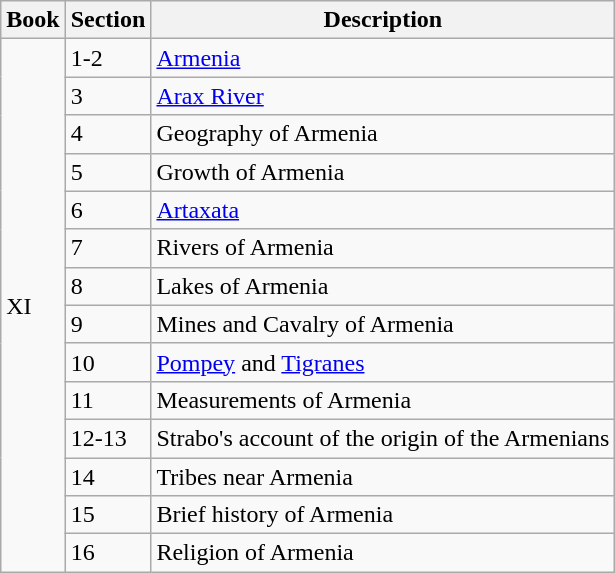<table class="wikitable" style="max-width:45em;">
<tr>
<th>Book</th>
<th>Section</th>
<th>Description</th>
</tr>
<tr>
<td rowspan="14">XI</td>
<td>1-2</td>
<td><a href='#'>Armenia</a></td>
</tr>
<tr>
<td>3</td>
<td><a href='#'>Arax River</a></td>
</tr>
<tr>
<td>4</td>
<td>Geography of Armenia</td>
</tr>
<tr>
<td>5</td>
<td>Growth of Armenia</td>
</tr>
<tr>
<td>6</td>
<td><a href='#'>Artaxata</a></td>
</tr>
<tr>
<td>7</td>
<td>Rivers of Armenia</td>
</tr>
<tr>
<td>8</td>
<td>Lakes of Armenia</td>
</tr>
<tr>
<td>9</td>
<td>Mines and Cavalry of Armenia</td>
</tr>
<tr>
<td>10</td>
<td><a href='#'>Pompey</a> and <a href='#'>Tigranes</a></td>
</tr>
<tr>
<td>11</td>
<td>Measurements of Armenia</td>
</tr>
<tr>
<td>12-13</td>
<td>Strabo's account of the origin of the Armenians</td>
</tr>
<tr>
<td>14</td>
<td>Tribes near Armenia</td>
</tr>
<tr>
<td>15</td>
<td>Brief history of Armenia</td>
</tr>
<tr>
<td>16</td>
<td>Religion of Armenia</td>
</tr>
</table>
